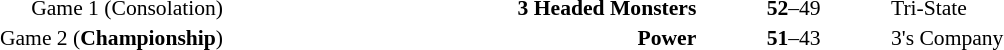<table style="width:100%;" cellspacing="1">
<tr>
<th width=15%></th>
<th width=25%></th>
<th width=10%></th>
<th width=25%></th>
</tr>
<tr style=font-size:90%>
<td align=right>Game 1 (Consolation)</td>
<td align=right><strong>3 Headed Monsters</strong></td>
<td align=center><strong>52</strong>–49</td>
<td>Tri-State</td>
<td></td>
</tr>
<tr style=font-size:90%>
<td align=right>Game 2 (<strong>Championship</strong>)</td>
<td align=right><strong>Power</strong></td>
<td align=center><strong>51</strong>–43</td>
<td>3's Company</td>
<td></td>
</tr>
</table>
